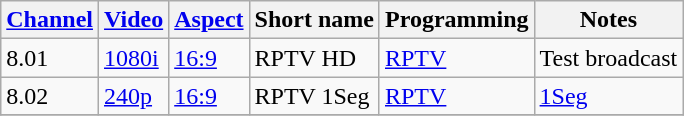<table class="wikitable">
<tr>
<th><a href='#'>Channel</a></th>
<th><a href='#'>Video</a></th>
<th><a href='#'>Aspect</a></th>
<th>Short name</th>
<th>Programming</th>
<th>Notes</th>
</tr>
<tr>
<td>8.01</td>
<td><a href='#'>1080i</a></td>
<td><a href='#'>16:9</a></td>
<td>RPTV HD</td>
<td><a href='#'>RPTV</a></td>
<td>Test broadcast</td>
</tr>
<tr>
<td>8.02</td>
<td><a href='#'>240p</a></td>
<td><a href='#'>16:9</a></td>
<td>RPTV 1Seg</td>
<td><a href='#'>RPTV</a></td>
<td><a href='#'>1Seg</a></td>
</tr>
<tr>
</tr>
</table>
